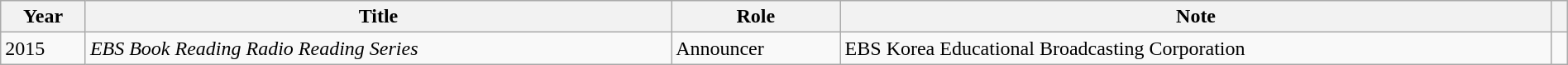<table class="wikitable sortable plainrowheaders" style="clear:none; font-size:100%; padding:0 auto; width:100%; margin:auto">
<tr>
<th scope="col">Year</th>
<th scope="col">Title</th>
<th scope="col">Role</th>
<th scope="col">Note</th>
<th scope="col" class="unsortable"></th>
</tr>
<tr>
<td>2015</td>
<td><em>EBS Book Reading Radio Reading Series</em></td>
<td>Announcer</td>
<td>EBS Korea Educational Broadcasting Corporation</td>
<td></td>
</tr>
</table>
